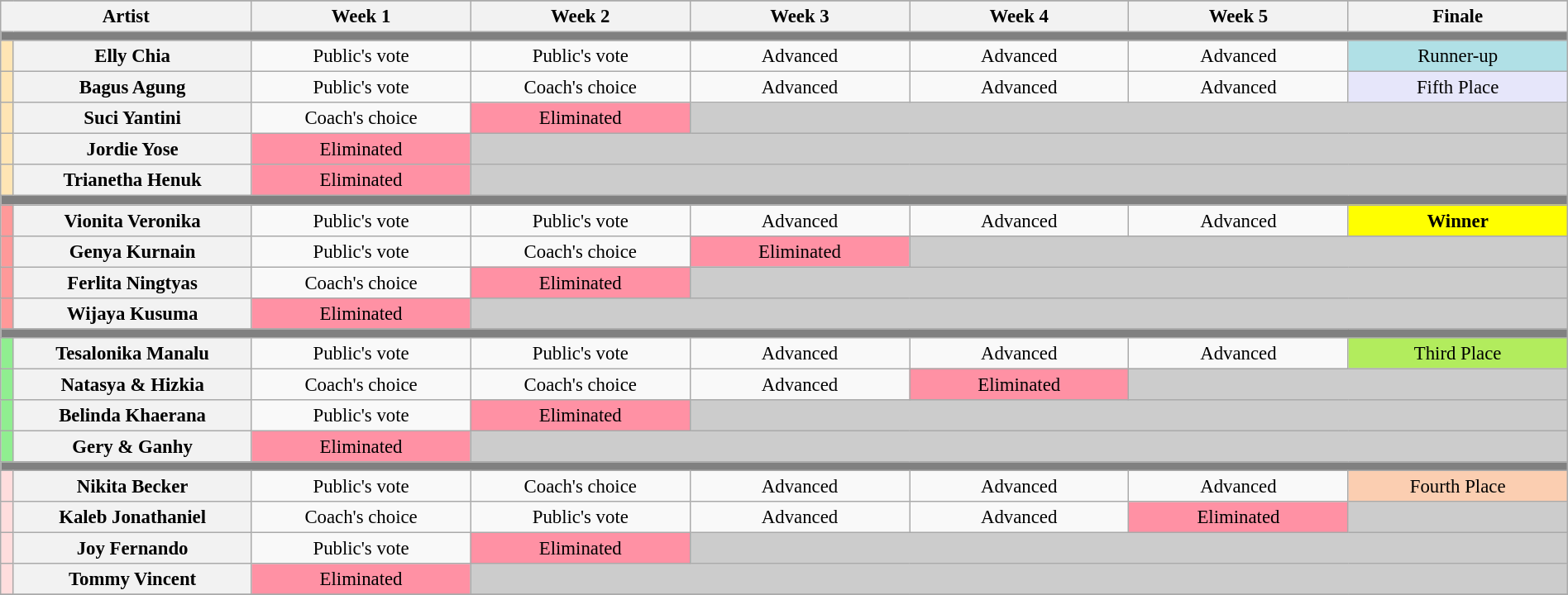<table class="wikitable"  style="text-align:center; font-size:95%; width:100%;">
<tr>
</tr>
<tr>
<th colspan="2">Artist</th>
<th style="width:14%;">Week 1</th>
<th style="width:14%;">Week 2</th>
<th style="width:14%;">Week 3</th>
<th style="width:14%;">Week 4</th>
<th style="width:14%;">Week 5</th>
<th style="width:14%;">Finale</th>
</tr>
<tr>
<td colspan="11" style="background:gray;"></td>
</tr>
<tr>
<th style="background:#ffe5b4;"></th>
<th>Elly Chia</th>
<td>Public's vote</td>
<td>Public's vote</td>
<td>Advanced</td>
<td>Advanced</td>
<td>Advanced</td>
<td style="background:#b0e0e6;">Runner-up</td>
</tr>
<tr>
<th style="background:#ffe5b4;"></th>
<th>Bagus Agung</th>
<td>Public's vote</td>
<td>Coach's choice</td>
<td>Advanced</td>
<td>Advanced</td>
<td>Advanced</td>
<td style="background:lavender;">Fifth Place</td>
</tr>
<tr>
<th style="background:#ffe5b4;"></th>
<th>Suci Yantini</th>
<td>Coach's choice</td>
<td style="background:#FF91A4;">Eliminated</td>
<td colspan="5" style="background:#ccc;"></td>
</tr>
<tr>
<th style="background:#ffe5b4;"></th>
<th>Jordie Yose</th>
<td style="background:#FF91A4;">Eliminated</td>
<td colspan="6" style="background:#ccc;"></td>
</tr>
<tr>
<th style="background:#ffe5b4;"></th>
<th>Trianetha Henuk</th>
<td style="background:#FF91A4;">Eliminated</td>
<td colspan="6" style="background:#ccc;"></td>
</tr>
<tr>
<td colspan="11" style="background:gray;"></td>
</tr>
<tr>
<th style="background:#ff9999;"></th>
<th>Vionita Veronika</th>
<td>Public's vote</td>
<td>Public's vote</td>
<td>Advanced</td>
<td>Advanced</td>
<td>Advanced</td>
<td style="background:yellow;"><strong>Winner</strong></td>
</tr>
<tr>
<th style="background:#ff9999;"></th>
<th>Genya Kurnain</th>
<td>Public's vote</td>
<td>Coach's choice</td>
<td style="background:#FF91A4;">Eliminated</td>
<td colspan="4" style="background:#ccc;"></td>
</tr>
<tr>
<th style="background:#ff9999;"></th>
<th>Ferlita Ningtyas</th>
<td>Coach's choice</td>
<td style="background:#FF91A4;">Eliminated</td>
<td colspan="5" style="background:#ccc;"></td>
</tr>
<tr>
<th style="background:#ff9999;"></th>
<th>Wijaya Kusuma</th>
<td style="background:#FF91A4;">Eliminated</td>
<td colspan="6" style="background:#ccc;"></td>
</tr>
<tr>
<td colspan="11" style="background:gray;"></td>
</tr>
<tr>
<th style="background:#90ee90;"></th>
<th>Tesalonika Manalu</th>
<td>Public's vote</td>
<td>Public's vote</td>
<td>Advanced</td>
<td>Advanced</td>
<td>Advanced</td>
<td style="background:#b2ec5d;">Third Place</td>
</tr>
<tr>
<th style="background:#90ee90;"></th>
<th>Natasya & Hizkia</th>
<td>Coach's choice</td>
<td>Coach's choice</td>
<td>Advanced</td>
<td style="background:#FF91A4;">Eliminated</td>
<td colspan="2" style="background:#ccc;"></td>
</tr>
<tr>
<th style="background:#90ee90;"></th>
<th>Belinda Khaerana</th>
<td>Public's vote</td>
<td style="background:#FF91A4;">Eliminated</td>
<td colspan="5" style="background:#ccc;"></td>
</tr>
<tr>
<th style="background:#90ee90;"></th>
<th>Gery & Ganhy</th>
<td style="background:#FF91A4;">Eliminated</td>
<td colspan="6" style="background:#ccc;"></td>
</tr>
<tr>
<td colspan="11" style="background:gray;"></td>
</tr>
<tr>
<th style="background:#ffdddd;"></th>
<th>Nikita Becker</th>
<td>Public's vote</td>
<td>Coach's choice</td>
<td>Advanced</td>
<td>Advanced</td>
<td>Advanced</td>
<td style="background:#fbceb1;">Fourth Place</td>
</tr>
<tr>
<th style="background:#ffdddd;"></th>
<th>Kaleb Jonathaniel</th>
<td>Coach's choice</td>
<td>Public's vote</td>
<td>Advanced</td>
<td>Advanced</td>
<td style="background:#FF91A4;">Eliminated</td>
<td style="background:#ccc;"></td>
</tr>
<tr>
<th style="background:#ffdddd;"></th>
<th>Joy Fernando</th>
<td>Public's vote</td>
<td style="background:#FF91A4;">Eliminated</td>
<td colspan="5" style="background:#ccc;"></td>
</tr>
<tr>
<th style="background:#ffdddd;"></th>
<th>Tommy Vincent</th>
<td style="background:#FF91A4;">Eliminated</td>
<td colspan="6" style="background:#ccc;"></td>
</tr>
<tr>
</tr>
</table>
